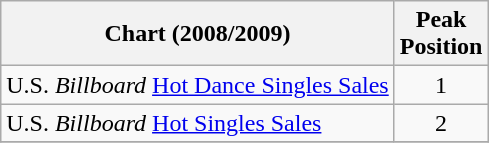<table class="wikitable sortable">
<tr>
<th>Chart (2008/2009)</th>
<th>Peak<br>Position</th>
</tr>
<tr>
<td align="left">U.S. <em>Billboard</em> <a href='#'>Hot Dance Singles Sales</a></td>
<td align="center">1</td>
</tr>
<tr>
<td align="left">U.S. <em>Billboard</em> <a href='#'>Hot Singles Sales</a></td>
<td align="center">2</td>
</tr>
<tr>
</tr>
</table>
